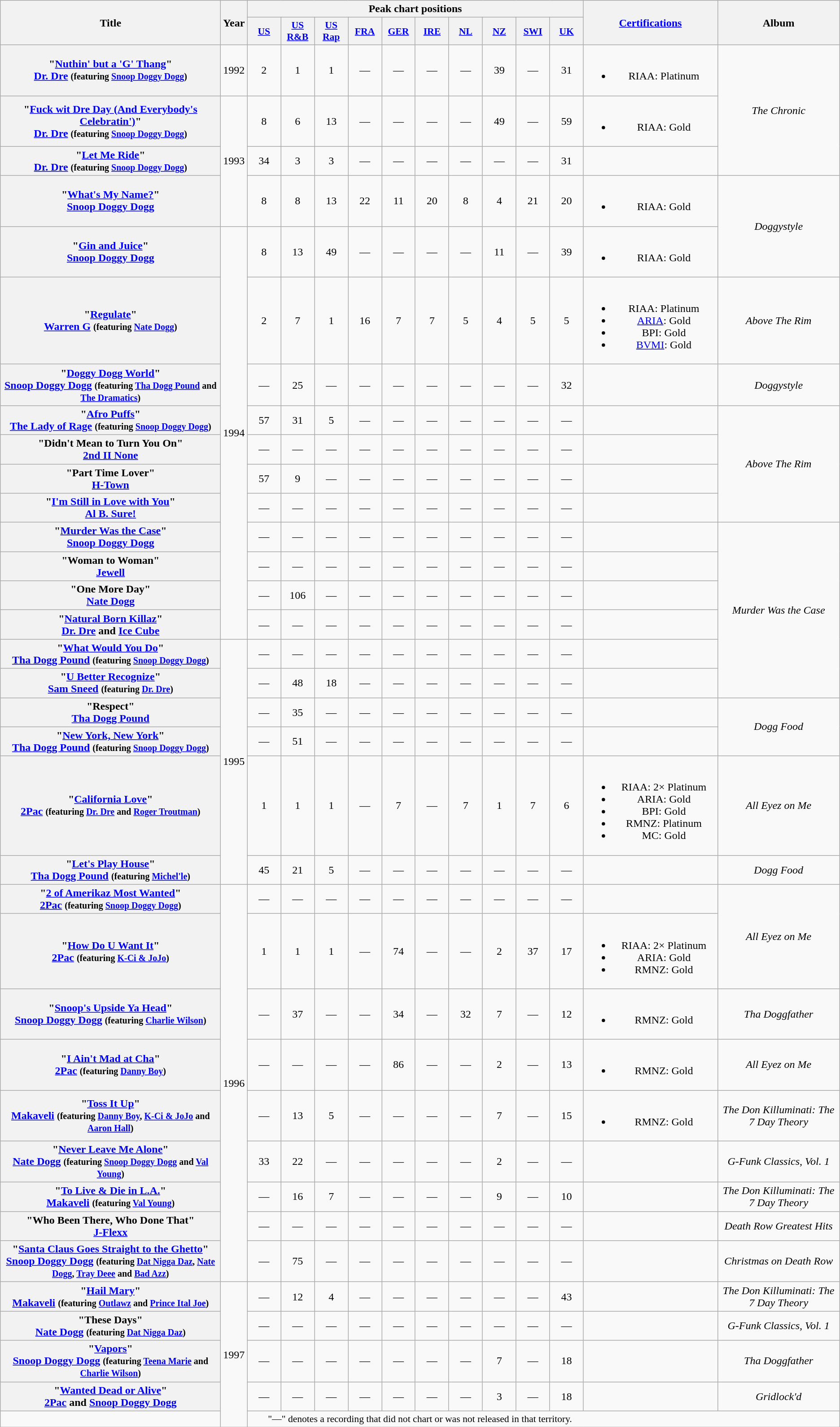<table class="wikitable plainrowheaders" style="text-align:center;">
<tr>
<th scope="col" rowspan="2" style="width:20em;">Title</th>
<th scope="col" rowspan="2">Year</th>
<th scope="col" colspan="10">Peak chart positions</th>
<th scope="col" rowspan="2" style="width:12em;"><a href='#'>Certifications</a></th>
<th scope="col" rowspan="2">Album</th>
</tr>
<tr>
<th style="width:3em;font-size:90%;"><a href='#'>US</a></th>
<th style="width:3em;font-size:90%;"><a href='#'>US<br>R&B</a></th>
<th style="width:3em;font-size:90%;"><a href='#'>US<br>Rap</a></th>
<th style="width:3em;font-size:90%;"><a href='#'>FRA</a></th>
<th style="width:3em;font-size:90%;"><a href='#'>GER</a></th>
<th style="width:3em;font-size:90%;"><a href='#'>IRE</a></th>
<th style="width:3em;font-size:90%;"><a href='#'>NL</a></th>
<th style="width:3em;font-size:90%;"><a href='#'>NZ</a></th>
<th style="width:3em;font-size:90%;"><a href='#'>SWI</a></th>
<th style="width:3em;font-size:90%;"><a href='#'>UK</a></th>
</tr>
<tr>
<th scope="row">"<a href='#'>Nuthin' but a 'G' Thang</a>"<br><span><a href='#'>Dr. Dre</a> <small>(featuring <a href='#'>Snoop Doggy Dogg</a>)</small></span></th>
<td rowspan="1">1992</td>
<td>2</td>
<td>1</td>
<td>1</td>
<td>—</td>
<td>—</td>
<td>—</td>
<td>—</td>
<td>39</td>
<td>—</td>
<td>31</td>
<td><br><ul><li>RIAA: Platinum</li></ul></td>
<td rowspan="3"><em>The Chronic</em></td>
</tr>
<tr>
<th scope="row">"<a href='#'>Fuck wit Dre Day (And Everybody's Celebratin')</a>"<br><span><a href='#'>Dr. Dre</a> <small>(featuring <a href='#'>Snoop Doggy Dogg</a>)</small></span></th>
<td rowspan="3">1993</td>
<td>8</td>
<td>6</td>
<td>13</td>
<td>—</td>
<td>—</td>
<td>—</td>
<td>—</td>
<td>49</td>
<td>—</td>
<td>59</td>
<td><br><ul><li>RIAA: Gold</li></ul></td>
</tr>
<tr>
<th scope="row">"<a href='#'>Let Me Ride</a>" <br><span><a href='#'>Dr. Dre</a> <small>(featuring <a href='#'>Snoop Doggy Dogg</a>)</small></span></th>
<td>34</td>
<td>3</td>
<td>3</td>
<td>—</td>
<td>—</td>
<td>—</td>
<td>—</td>
<td>—</td>
<td>—</td>
<td>31</td>
<td></td>
</tr>
<tr>
<th scope="row">"<a href='#'>What's My Name?</a>"<br><span><a href='#'>Snoop Doggy Dogg</a></span></th>
<td>8</td>
<td>8</td>
<td>13</td>
<td>22</td>
<td>11</td>
<td>20</td>
<td>8</td>
<td>4</td>
<td>21</td>
<td>20</td>
<td><br><ul><li>RIAA: Gold</li></ul></td>
<td rowspan="2"><em>Doggystyle</em></td>
</tr>
<tr>
<th scope="row">"<a href='#'>Gin and Juice</a>"<br><span><a href='#'>Snoop Doggy Dogg</a></span></th>
<td rowspan="11">1994</td>
<td>8</td>
<td>13</td>
<td>49</td>
<td>—</td>
<td>—</td>
<td>—</td>
<td>—</td>
<td>11</td>
<td>—</td>
<td>39</td>
<td><br><ul><li>RIAA: Gold</li></ul></td>
</tr>
<tr>
<th scope="row">"<a href='#'>Regulate</a>"<br><span><a href='#'>Warren G</a> <small>(featuring <a href='#'>Nate Dogg</a>)</small></span></th>
<td>2</td>
<td>7</td>
<td>1</td>
<td>16</td>
<td>7</td>
<td>7</td>
<td>5</td>
<td>4</td>
<td>5</td>
<td>5</td>
<td><br><ul><li>RIAA: Platinum</li><li><a href='#'>ARIA</a>: Gold</li><li>BPI: Gold</li><li><a href='#'>BVMI</a>: Gold</li></ul></td>
<td rowspan="1"><em>Above The Rim</em></td>
</tr>
<tr>
<th scope="row">"<a href='#'>Doggy Dogg World</a>"<br><span><a href='#'>Snoop Doggy Dogg</a> <small>(featuring <a href='#'>Tha Dogg Pound</a> and <a href='#'>The Dramatics</a>)</small></span></th>
<td>—</td>
<td>25</td>
<td>—</td>
<td>—</td>
<td>—</td>
<td>—</td>
<td>—</td>
<td>—</td>
<td>—</td>
<td>32</td>
<td></td>
<td rowspan="1"><em>Doggystyle</em></td>
</tr>
<tr>
<th scope="row">"<a href='#'>Afro Puffs</a>"<br><span><a href='#'>The Lady of Rage</a> <small>(featuring <a href='#'>Snoop Doggy Dogg</a>)</small></span></th>
<td>57</td>
<td>31</td>
<td>5</td>
<td>—</td>
<td>—</td>
<td>—</td>
<td>—</td>
<td>—</td>
<td>—</td>
<td>—</td>
<td></td>
<td rowspan="4"><em>Above The Rim</em></td>
</tr>
<tr>
<th scope="row">"Didn't Mean to Turn You On"<br><span><a href='#'>2nd II None</a></span></th>
<td>—</td>
<td>—</td>
<td>—</td>
<td>—</td>
<td>—</td>
<td>—</td>
<td>—</td>
<td>—</td>
<td>—</td>
<td>—</td>
<td></td>
</tr>
<tr>
<th scope="row">"Part Time Lover"<br><span><a href='#'>H-Town</a></span></th>
<td>57</td>
<td>9</td>
<td>—</td>
<td>—</td>
<td>—</td>
<td>—</td>
<td>—</td>
<td>—</td>
<td>—</td>
<td>—</td>
<td></td>
</tr>
<tr>
<th scope="row">"<a href='#'>I'm Still in Love with You</a>"<br><span><a href='#'>Al B. Sure!</a></span></th>
<td>—</td>
<td>—</td>
<td>—</td>
<td>—</td>
<td>—</td>
<td>—</td>
<td>—</td>
<td>—</td>
<td>—</td>
<td>—</td>
<td></td>
</tr>
<tr>
<th scope="row">"<a href='#'>Murder Was the Case</a>"<br><span><a href='#'>Snoop Doggy Dogg</a></span></th>
<td>—</td>
<td>—</td>
<td>—</td>
<td>—</td>
<td>—</td>
<td>—</td>
<td>—</td>
<td>—</td>
<td>—</td>
<td>—</td>
<td></td>
<td rowspan="6"><em>Murder Was the Case</em></td>
</tr>
<tr>
<th scope="row">"Woman to Woman"<br><span><a href='#'>Jewell</a></span></th>
<td>—</td>
<td>—</td>
<td>—</td>
<td>—</td>
<td>—</td>
<td>—</td>
<td>—</td>
<td>—</td>
<td>—</td>
<td>—</td>
<td></td>
</tr>
<tr>
<th scope="row">"One More Day"<br><span><a href='#'>Nate Dogg</a></span></th>
<td>—</td>
<td>106</td>
<td>—</td>
<td>—</td>
<td>—</td>
<td>—</td>
<td>—</td>
<td>—</td>
<td>—</td>
<td>—</td>
<td></td>
</tr>
<tr>
<th scope="row">"<a href='#'>Natural Born Killaz</a>"<br><span><a href='#'>Dr. Dre</a> and <a href='#'>Ice Cube</a></span></th>
<td>—</td>
<td>—</td>
<td>—</td>
<td>—</td>
<td>—</td>
<td>—</td>
<td>—</td>
<td>—</td>
<td>—</td>
<td>—</td>
<td></td>
</tr>
<tr>
<th scope="row">"<a href='#'>What Would You Do</a>"<br><span><a href='#'>Tha Dogg Pound</a> <small>(featuring <a href='#'>Snoop Doggy Dogg</a>)</small></span></th>
<td rowspan="6">1995</td>
<td>—</td>
<td>—</td>
<td>—</td>
<td>—</td>
<td>—</td>
<td>—</td>
<td>—</td>
<td>—</td>
<td>—</td>
<td>—</td>
<td></td>
</tr>
<tr>
<th scope="row">"<a href='#'>U Better Recognize</a>"<br><span><a href='#'>Sam Sneed</a> <small>(featuring <a href='#'>Dr. Dre</a>)</small></span></th>
<td>—</td>
<td>48</td>
<td>18</td>
<td>—</td>
<td>—</td>
<td>—</td>
<td>—</td>
<td>—</td>
<td>—</td>
<td>—</td>
<td></td>
</tr>
<tr>
<th scope="row">"Respect"<br><span><a href='#'>Tha Dogg Pound</a> </span></th>
<td>—</td>
<td>35</td>
<td>—</td>
<td>—</td>
<td>—</td>
<td>—</td>
<td>—</td>
<td>—</td>
<td>—</td>
<td>—</td>
<td></td>
<td rowspan="2"><em>Dogg Food</em></td>
</tr>
<tr>
<th scope="row">"<a href='#'>New York, New York</a>"<br><span><a href='#'>Tha Dogg Pound</a> <small>(featuring <a href='#'>Snoop Doggy Dogg</a>)</small></span></th>
<td>—</td>
<td>51</td>
<td>—</td>
<td>—</td>
<td>—</td>
<td>—</td>
<td>—</td>
<td>—</td>
<td>—</td>
<td>—</td>
<td></td>
</tr>
<tr>
<th scope="row">"<a href='#'>California Love</a>"<br><span><a href='#'>2Pac</a> <small>(featuring <a href='#'>Dr. Dre</a> and <a href='#'>Roger Troutman</a>)</small></span></th>
<td>1</td>
<td>1</td>
<td>1</td>
<td>—</td>
<td>7</td>
<td>—</td>
<td>7</td>
<td>1</td>
<td>7</td>
<td>6</td>
<td><br><ul><li>RIAA: 2× Platinum</li><li>ARIA: Gold</li><li>BPI: Gold</li><li>RMNZ: Platinum</li><li>MC: Gold</li></ul></td>
<td rowspan="1"><em>All Eyez on Me</em></td>
</tr>
<tr>
<th scope="row">"<a href='#'>Let's Play House</a>"<br><span><a href='#'>Tha Dogg Pound</a> <small>(featuring <a href='#'>Michel'le</a>)</small></span></th>
<td>45</td>
<td>21</td>
<td>5</td>
<td>—</td>
<td>—</td>
<td>—</td>
<td>—</td>
<td>—</td>
<td>—</td>
<td>—</td>
<td></td>
<td rowspan="1"><em>Dogg Food</em></td>
</tr>
<tr>
<th scope="row">"<a href='#'>2 of Amerikaz Most Wanted</a>"<br><span><a href='#'>2Pac</a> <small>(featuring <a href='#'>Snoop Doggy Dogg</a>)</small></span></th>
<td rowspan="9">1996</td>
<td>—</td>
<td>—</td>
<td>—</td>
<td>—</td>
<td>—</td>
<td>—</td>
<td>—</td>
<td>—</td>
<td>—</td>
<td>—</td>
<td></td>
<td rowspan="2"><em>All Eyez on Me</em></td>
</tr>
<tr>
<th scope="row">"<a href='#'>How Do U Want It</a>"<br><span><a href='#'>2Pac</a> <small>(featuring <a href='#'>K-Ci & JoJo</a>)</small></span></th>
<td>1</td>
<td>1</td>
<td>1</td>
<td>—</td>
<td>74</td>
<td>—</td>
<td>—</td>
<td>2</td>
<td>37</td>
<td>17</td>
<td><br><ul><li>RIAA: 2× Platinum</li><li>ARIA: Gold</li><li>RMNZ: Gold</li></ul></td>
</tr>
<tr>
<th scope="row">"<a href='#'>Snoop's Upside Ya Head</a>"<br><span><a href='#'>Snoop Doggy Dogg</a> <small>(featuring <a href='#'>Charlie Wilson</a>)</small></span></th>
<td>—</td>
<td>37</td>
<td>—</td>
<td>—</td>
<td>34</td>
<td>—</td>
<td>32</td>
<td>7</td>
<td>—</td>
<td>12</td>
<td><br><ul><li>RMNZ: Gold</li></ul></td>
<td rowspan="1"><em>Tha Doggfather</em></td>
</tr>
<tr>
<th scope="row">"<a href='#'>I Ain't Mad at Cha</a>"<br><span><a href='#'>2Pac</a> <small>(featuring <a href='#'>Danny Boy</a>)</small></span></th>
<td>—</td>
<td>—</td>
<td>—</td>
<td>—</td>
<td>86</td>
<td>—</td>
<td>—</td>
<td>2</td>
<td>—</td>
<td>13</td>
<td><br><ul><li>RMNZ: Gold</li></ul></td>
<td rowspan="1"><em>All Eyez on Me</em></td>
</tr>
<tr>
<th scope="row">"<a href='#'>Toss It Up</a>"<br><span><a href='#'>Makaveli</a> <small>(featuring <a href='#'>Danny Boy</a>, <a href='#'>K-Ci & JoJo</a> and <a href='#'>Aaron Hall</a>)</small></span></th>
<td>—</td>
<td>13</td>
<td>5</td>
<td>—</td>
<td>—</td>
<td>—</td>
<td>—</td>
<td>7</td>
<td>—</td>
<td>15</td>
<td><br><ul><li>RMNZ: Gold</li></ul></td>
<td rowspan="1"><em>The Don Killuminati: The 7 Day Theory</em></td>
</tr>
<tr>
<th scope="row">"<a href='#'>Never Leave Me Alone</a>"<br><span><a href='#'>Nate Dogg</a> <small>(featuring <a href='#'>Snoop Doggy Dogg</a> and <a href='#'>Val Young</a>)</small></span></th>
<td>33</td>
<td>22</td>
<td>—</td>
<td>—</td>
<td>—</td>
<td>—</td>
<td>—</td>
<td>2</td>
<td>—</td>
<td>—</td>
<td></td>
<td rowspan="1"><em>G-Funk Classics, Vol. 1</em></td>
</tr>
<tr>
<th scope="row">"<a href='#'>To Live & Die in L.A.</a>"<br><span><a href='#'>Makaveli</a> <small>(featuring <a href='#'>Val Young</a>)</small></span></th>
<td>—</td>
<td>16</td>
<td>7</td>
<td>—</td>
<td>—</td>
<td>—</td>
<td>—</td>
<td>9</td>
<td>—</td>
<td>10</td>
<td></td>
<td rowspan="1"><em>The Don Killuminati: The 7 Day Theory</em></td>
</tr>
<tr>
<th scope="row">"Who Been There, Who Done That"<br><span><a href='#'>J-Flexx</a> </span></th>
<td>—</td>
<td>—</td>
<td>—</td>
<td>—</td>
<td>—</td>
<td>—</td>
<td>—</td>
<td>—</td>
<td>—</td>
<td>—</td>
<td></td>
<td rowspan="1"><em>Death Row Greatest Hits</em></td>
</tr>
<tr>
<th scope="row">"<a href='#'>Santa Claus Goes Straight to the Ghetto</a>"<br><span><a href='#'>Snoop Doggy Dogg</a> <small>(featuring <a href='#'>Dat Nigga Daz</a>, <a href='#'>Nate Dogg</a>, <a href='#'>Tray Deee</a> and <a href='#'>Bad Azz</a>)</small></span></th>
<td>—</td>
<td>75</td>
<td>—</td>
<td>—</td>
<td>—</td>
<td>—</td>
<td>—</td>
<td>—</td>
<td>—</td>
<td>—</td>
<td></td>
<td rowspan="1"><em>Christmas on Death Row</em></td>
</tr>
<tr>
<th scope="row">"<a href='#'>Hail Mary</a>"<br><span><a href='#'>Makaveli</a> <small>(featuring <a href='#'>Outlawz</a> and <a href='#'>Prince Ital Joe</a>)</small></span></th>
<td rowspan="9">1997</td>
<td>—</td>
<td>12</td>
<td>4</td>
<td>—</td>
<td>—</td>
<td>—</td>
<td>—</td>
<td>—</td>
<td>—</td>
<td>43</td>
<td></td>
<td rowspan="1"><em>The Don Killuminati: The 7 Day Theory</em></td>
</tr>
<tr>
<th scope="row">"These Days"<br><span><a href='#'>Nate Dogg</a> <small>(featuring <a href='#'>Dat Nigga Daz</a>)</small></span></th>
<td>—</td>
<td>—</td>
<td>—</td>
<td>—</td>
<td>—</td>
<td>—</td>
<td>—</td>
<td>—</td>
<td>—</td>
<td>—</td>
<td></td>
<td rowspan="1"><em>G-Funk Classics, Vol. 1</em></td>
</tr>
<tr>
<th scope="row">"<a href='#'>Vapors</a>"<br><span><a href='#'>Snoop Doggy Dogg</a> <small>(featuring <a href='#'>Teena Marie</a> and <a href='#'>Charlie Wilson</a>)</small></span></th>
<td>—</td>
<td>—</td>
<td>—</td>
<td>—</td>
<td>—</td>
<td>—</td>
<td>—</td>
<td>7</td>
<td>—</td>
<td>18</td>
<td></td>
<td rowspan="1"><em>Tha Doggfather</em></td>
</tr>
<tr>
<th scope="row">"<a href='#'>Wanted Dead or Alive</a>"<br><span><a href='#'>2Pac</a> and <a href='#'>Snoop Doggy Dogg</a> </span></th>
<td>—</td>
<td>—</td>
<td>—</td>
<td>—</td>
<td>—</td>
<td>—</td>
<td>—</td>
<td>3</td>
<td>—</td>
<td>18</td>
<td></td>
<td rowspan="1"><em>Gridlock'd</em></td>
</tr>
<tr>
<td colspan="14" style="font-size:90%">"—" denotes a recording that did not chart or was not released in that territory.</td>
</tr>
</table>
